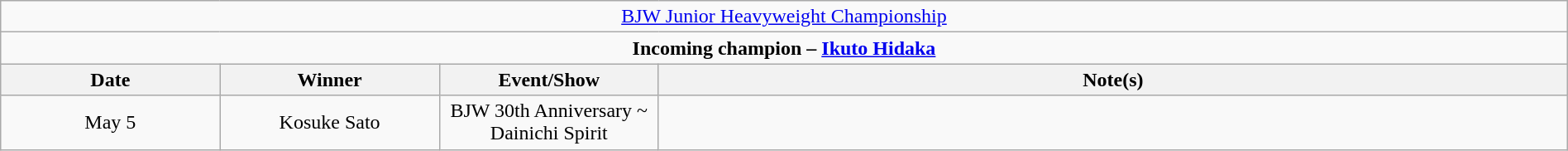<table class="wikitable" style="text-align:center; width:100%;">
<tr>
<td colspan="4" style="text-align: center;"><a href='#'>BJW Junior Heavyweight Championship</a></td>
</tr>
<tr>
<td colspan="4" style="text-align: center;"><strong>Incoming champion – <a href='#'>Ikuto Hidaka</a></strong></td>
</tr>
<tr>
<th width="14%">Date</th>
<th width="14%">Winner</th>
<th width="14%">Event/Show</th>
<th width="58%">Note(s)</th>
</tr>
<tr>
<td>May 5</td>
<td>Kosuke Sato</td>
<td>BJW 30th Anniversary ~ Dainichi Spirit</td>
<td></td>
</tr>
</table>
